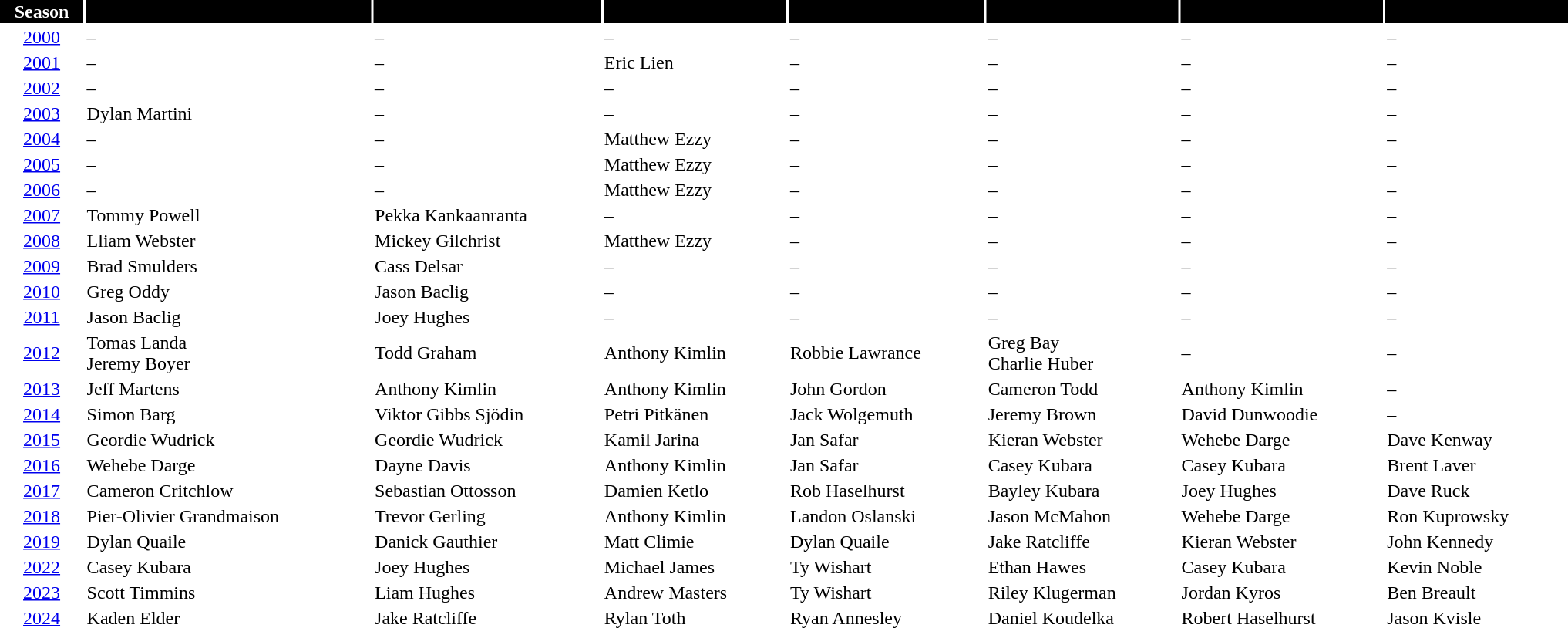<table class="toccolours" style="width:85em">
<tr>
<th style="background:#000000;color:white;">Season</th>
<th style="background:#000000;color:white;"></th>
<th style="background:#000000;color:white;"></th>
<th style="background:#000000;color:white;"></th>
<th style="background:#000000;color:white;"></th>
<th style="background:#000000;color:white;"></th>
<th style="background:#000000;color:white;"></th>
<th style="background:#000000;color:white;"></th>
</tr>
<tr>
<td align="center"><a href='#'>2000</a></td>
<td>–</td>
<td>–</td>
<td>–</td>
<td>–</td>
<td>–</td>
<td>–</td>
<td>–</td>
</tr>
<tr>
<td align="center"><a href='#'>2001</a></td>
<td>–</td>
<td>–</td>
<td> Eric Lien</td>
<td>–</td>
<td>–</td>
<td>–</td>
<td>–</td>
</tr>
<tr>
<td align="center"><a href='#'>2002</a></td>
<td>–</td>
<td>–</td>
<td>–</td>
<td>–</td>
<td>–</td>
<td>–</td>
<td>–</td>
</tr>
<tr>
<td align="center"><a href='#'>2003</a></td>
<td> Dylan Martini</td>
<td>–</td>
<td>–</td>
<td>–</td>
<td>–</td>
<td>–</td>
<td>–</td>
</tr>
<tr>
<td align="center"><a href='#'>2004</a></td>
<td>–</td>
<td>–</td>
<td> Matthew Ezzy</td>
<td>–</td>
<td>–</td>
<td>–</td>
<td>–</td>
</tr>
<tr>
<td align="center"><a href='#'>2005</a></td>
<td>–</td>
<td>–</td>
<td> Matthew Ezzy</td>
<td>–</td>
<td>–</td>
<td>–</td>
<td>–</td>
</tr>
<tr>
<td align="center"><a href='#'>2006</a></td>
<td>–</td>
<td>–</td>
<td> Matthew Ezzy</td>
<td>–</td>
<td>–</td>
<td>–</td>
<td>–</td>
</tr>
<tr>
<td align="center"><a href='#'>2007</a></td>
<td> Tommy Powell</td>
<td> Pekka Kankaanranta</td>
<td>–</td>
<td>–</td>
<td>–</td>
<td>–</td>
<td>–</td>
</tr>
<tr>
<td align="center"><a href='#'>2008</a></td>
<td> Lliam Webster</td>
<td> Mickey Gilchrist</td>
<td> Matthew Ezzy</td>
<td>–</td>
<td>–</td>
<td>–</td>
<td>–</td>
</tr>
<tr>
<td align="center"><a href='#'>2009</a></td>
<td> Brad Smulders</td>
<td> Cass Delsar</td>
<td>–</td>
<td>–</td>
<td>–</td>
<td>–</td>
<td>–</td>
</tr>
<tr>
<td align="center"><a href='#'>2010</a></td>
<td> Greg Oddy</td>
<td> Jason Baclig</td>
<td>–</td>
<td>–</td>
<td>–</td>
<td>–</td>
<td>–</td>
</tr>
<tr>
<td align="center"><a href='#'>2011</a></td>
<td> Jason Baclig</td>
<td> Joey Hughes</td>
<td>–</td>
<td>–</td>
<td>–</td>
<td>–</td>
<td>–</td>
</tr>
<tr>
<td align="center"><a href='#'>2012</a></td>
<td> Tomas Landa <br>  Jeremy Boyer</td>
<td> Todd Graham</td>
<td> Anthony Kimlin</td>
<td> Robbie Lawrance</td>
<td> Greg Bay <br>  Charlie Huber</td>
<td>–</td>
<td>–</td>
</tr>
<tr>
<td align="center"><a href='#'>2013</a></td>
<td> Jeff Martens</td>
<td> Anthony Kimlin</td>
<td> Anthony Kimlin</td>
<td> John Gordon</td>
<td> Cameron Todd</td>
<td> Anthony Kimlin</td>
<td>–</td>
</tr>
<tr>
<td align="center"><a href='#'>2014</a></td>
<td> Simon Barg</td>
<td> Viktor Gibbs Sjödin</td>
<td> Petri Pitkänen</td>
<td> Jack Wolgemuth</td>
<td> Jeremy Brown</td>
<td> David Dunwoodie</td>
<td>–</td>
</tr>
<tr>
<td align="center"><a href='#'>2015</a></td>
<td> Geordie Wudrick</td>
<td> Geordie Wudrick</td>
<td> Kamil Jarina</td>
<td> Jan Safar</td>
<td> Kieran Webster</td>
<td> Wehebe Darge</td>
<td> Dave Kenway</td>
</tr>
<tr>
<td align="center"><a href='#'>2016</a></td>
<td> Wehebe Darge</td>
<td> Dayne Davis</td>
<td> Anthony Kimlin</td>
<td> Jan Safar</td>
<td> Casey Kubara</td>
<td> Casey Kubara</td>
<td> Brent Laver</td>
</tr>
<tr>
<td align="center"><a href='#'>2017</a></td>
<td> Cameron Critchlow</td>
<td> Sebastian Ottosson</td>
<td> Damien Ketlo</td>
<td> Rob Haselhurst</td>
<td> Bayley Kubara</td>
<td> Joey Hughes</td>
<td> Dave Ruck</td>
</tr>
<tr>
<td align="center"><a href='#'>2018</a></td>
<td> Pier-Olivier Grandmaison</td>
<td> Trevor Gerling</td>
<td> Anthony Kimlin</td>
<td> Landon Oslanski</td>
<td> Jason McMahon</td>
<td> Wehebe Darge</td>
<td> Ron Kuprowsky</td>
</tr>
<tr>
<td align="center"><a href='#'>2019</a></td>
<td> Dylan Quaile</td>
<td> Danick Gauthier</td>
<td> Matt Climie</td>
<td> Dylan Quaile</td>
<td> Jake Ratcliffe</td>
<td> Kieran Webster</td>
<td> John Kennedy</td>
</tr>
<tr>
<td align="center"><a href='#'>2022</a></td>
<td> Casey Kubara</td>
<td> Joey Hughes</td>
<td> Michael James</td>
<td> Ty Wishart</td>
<td> Ethan Hawes</td>
<td> Casey Kubara</td>
<td> Kevin Noble</td>
</tr>
<tr>
<td align="center"><a href='#'>2023</a></td>
<td> Scott Timmins</td>
<td> Liam Hughes</td>
<td> Andrew Masters</td>
<td> Ty Wishart</td>
<td> Riley Klugerman</td>
<td> Jordan Kyros</td>
<td> Ben Breault</td>
</tr>
<tr>
<td align="center"><a href='#'>2024</a></td>
<td> Kaden Elder</td>
<td> Jake Ratcliffe</td>
<td> Rylan Toth</td>
<td> Ryan Annesley</td>
<td> Daniel Koudelka</td>
<td> Robert Haselhurst</td>
<td> Jason Kvisle</td>
</tr>
<tr>
</tr>
</table>
